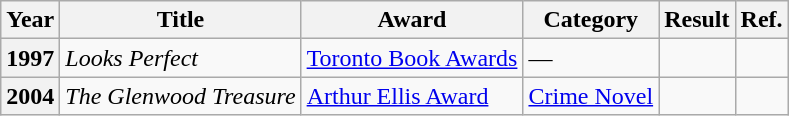<table class="wikitable sortable">
<tr>
<th>Year</th>
<th>Title</th>
<th>Award</th>
<th>Category</th>
<th>Result</th>
<th>Ref.</th>
</tr>
<tr>
<th>1997</th>
<td><em>Looks Perfect</em></td>
<td><a href='#'>Toronto Book Awards</a></td>
<td>—</td>
<td></td>
<td></td>
</tr>
<tr>
<th>2004</th>
<td><em>The Glenwood Treasure</em></td>
<td><a href='#'>Arthur Ellis Award</a></td>
<td><a href='#'>Crime Novel</a></td>
<td></td>
<td></td>
</tr>
</table>
